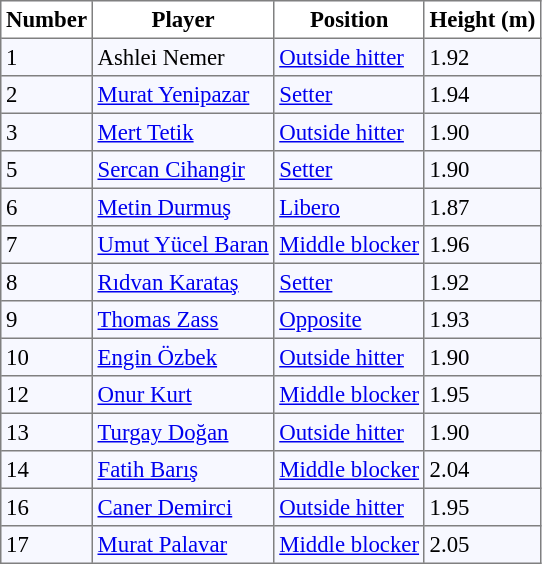<table bgcolor="#f7f8ff" cellpadding="3" cellspacing="0" border="1" style="font-size: 95%; border: gray solid 1px; border-collapse: collapse;">
<tr bgcolor="#FFFFFF">
<td align=center><strong>Number</strong></td>
<td align=center><strong>Player</strong></td>
<td align=center><strong>Position</strong></td>
<td align=center><strong>Height (m)</strong></td>
</tr>
<tr>
<td>1</td>
<td> Ashlei Nemer</td>
<td><a href='#'>Outside hitter</a></td>
<td>1.92</td>
</tr>
<tr>
<td>2</td>
<td> <a href='#'>Murat Yenipazar</a></td>
<td><a href='#'>Setter</a></td>
<td>1.94</td>
</tr>
<tr>
<td>3</td>
<td> <a href='#'>Mert Tetik</a></td>
<td><a href='#'>Outside hitter</a></td>
<td>1.90</td>
</tr>
<tr>
<td>5</td>
<td> <a href='#'>Sercan Cihangir</a></td>
<td><a href='#'>Setter</a></td>
<td>1.90</td>
</tr>
<tr>
<td>6</td>
<td> <a href='#'>Metin Durmuş</a></td>
<td><a href='#'>Libero</a></td>
<td>1.87</td>
</tr>
<tr>
<td>7</td>
<td> <a href='#'>Umut Yücel Baran</a></td>
<td><a href='#'>Middle blocker</a></td>
<td>1.96</td>
</tr>
<tr>
<td>8</td>
<td> <a href='#'>Rıdvan Karataş</a></td>
<td><a href='#'>Setter</a></td>
<td>1.92</td>
</tr>
<tr>
<td>9</td>
<td> <a href='#'>Thomas Zass</a></td>
<td><a href='#'>Opposite</a></td>
<td>1.93</td>
</tr>
<tr>
<td>10</td>
<td> <a href='#'>Engin Özbek</a></td>
<td><a href='#'>Outside hitter</a></td>
<td>1.90</td>
</tr>
<tr>
<td>12</td>
<td> <a href='#'>Onur Kurt</a></td>
<td><a href='#'>Middle blocker</a></td>
<td>1.95</td>
</tr>
<tr>
<td>13</td>
<td> <a href='#'>Turgay Doğan</a></td>
<td><a href='#'>Outside hitter</a></td>
<td>1.90</td>
</tr>
<tr>
<td>14</td>
<td> <a href='#'>Fatih Barış</a></td>
<td><a href='#'>Middle blocker</a></td>
<td>2.04</td>
</tr>
<tr>
<td>16</td>
<td> <a href='#'>Caner Demirci</a></td>
<td><a href='#'>Outside hitter</a></td>
<td>1.95</td>
</tr>
<tr>
<td>17</td>
<td> <a href='#'>Murat Palavar</a></td>
<td><a href='#'>Middle blocker</a></td>
<td>2.05</td>
</tr>
</table>
